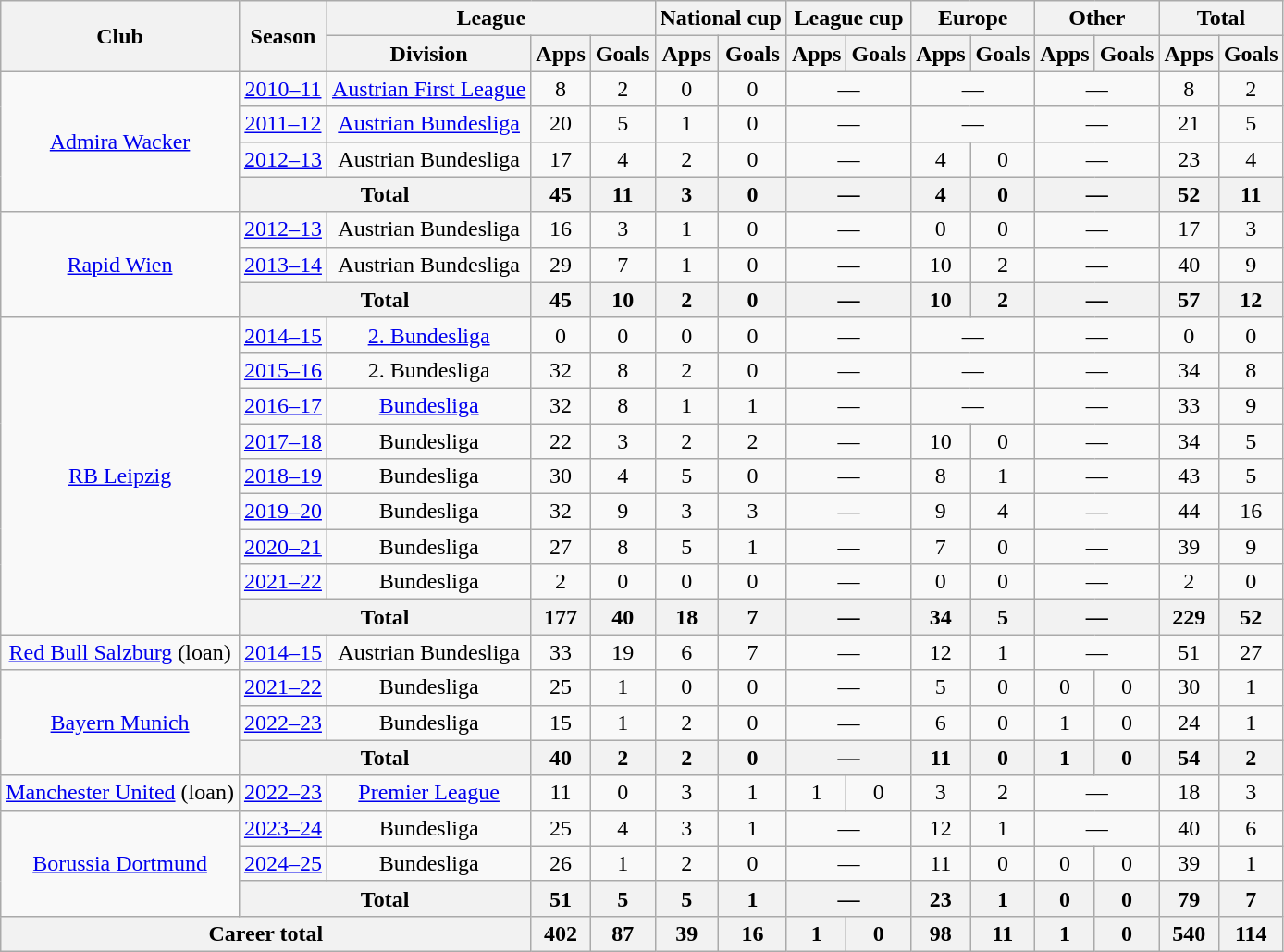<table class="wikitable" style="text-align: center;">
<tr>
<th rowspan="2">Club</th>
<th rowspan="2">Season</th>
<th colspan="3">League</th>
<th colspan="2">National cup</th>
<th colspan="2">League cup</th>
<th colspan="2">Europe</th>
<th colspan="2">Other</th>
<th colspan="2">Total</th>
</tr>
<tr>
<th>Division</th>
<th>Apps</th>
<th>Goals</th>
<th>Apps</th>
<th>Goals</th>
<th>Apps</th>
<th>Goals</th>
<th>Apps</th>
<th>Goals</th>
<th>Apps</th>
<th>Goals</th>
<th>Apps</th>
<th>Goals</th>
</tr>
<tr>
<td rowspan="4"><a href='#'>Admira Wacker</a></td>
<td><a href='#'>2010–11</a></td>
<td><a href='#'>Austrian First League</a></td>
<td>8</td>
<td>2</td>
<td>0</td>
<td>0</td>
<td colspan="2">—</td>
<td colspan="2">—</td>
<td colspan="2">—</td>
<td>8</td>
<td>2</td>
</tr>
<tr>
<td><a href='#'>2011–12</a></td>
<td><a href='#'>Austrian Bundesliga</a></td>
<td>20</td>
<td>5</td>
<td>1</td>
<td>0</td>
<td colspan="2">—</td>
<td colspan="2">—</td>
<td colspan="2">—</td>
<td>21</td>
<td>5</td>
</tr>
<tr>
<td><a href='#'>2012–13</a></td>
<td>Austrian Bundesliga</td>
<td>17</td>
<td>4</td>
<td>2</td>
<td>0</td>
<td colspan="2">—</td>
<td>4</td>
<td>0</td>
<td colspan="2">—</td>
<td>23</td>
<td>4</td>
</tr>
<tr>
<th colspan="2">Total</th>
<th>45</th>
<th>11</th>
<th>3</th>
<th>0</th>
<th colspan="2">—</th>
<th>4</th>
<th>0</th>
<th colspan="2">—</th>
<th>52</th>
<th>11</th>
</tr>
<tr>
<td rowspan="3"><a href='#'>Rapid Wien</a></td>
<td><a href='#'>2012–13</a></td>
<td>Austrian Bundesliga</td>
<td>16</td>
<td>3</td>
<td>1</td>
<td>0</td>
<td colspan="2">—</td>
<td>0</td>
<td>0</td>
<td colspan="2">—</td>
<td>17</td>
<td>3</td>
</tr>
<tr>
<td><a href='#'>2013–14</a></td>
<td>Austrian Bundesliga</td>
<td>29</td>
<td>7</td>
<td>1</td>
<td>0</td>
<td colspan="2">—</td>
<td>10</td>
<td>2</td>
<td colspan="2">—</td>
<td>40</td>
<td>9</td>
</tr>
<tr>
<th colspan="2">Total</th>
<th>45</th>
<th>10</th>
<th>2</th>
<th>0</th>
<th colspan="2">—</th>
<th>10</th>
<th>2</th>
<th colspan="2">—</th>
<th>57</th>
<th>12</th>
</tr>
<tr>
<td rowspan="9"><a href='#'>RB Leipzig</a></td>
<td><a href='#'>2014–15</a></td>
<td><a href='#'>2. Bundesliga</a></td>
<td>0</td>
<td>0</td>
<td>0</td>
<td>0</td>
<td colspan="2">—</td>
<td colspan="2">—</td>
<td colspan="2">—</td>
<td>0</td>
<td>0</td>
</tr>
<tr>
<td><a href='#'>2015–16</a></td>
<td>2. Bundesliga</td>
<td>32</td>
<td>8</td>
<td>2</td>
<td>0</td>
<td colspan="2">—</td>
<td colspan="2">—</td>
<td colspan="2">—</td>
<td>34</td>
<td>8</td>
</tr>
<tr>
<td><a href='#'>2016–17</a></td>
<td><a href='#'>Bundesliga</a></td>
<td>32</td>
<td>8</td>
<td>1</td>
<td>1</td>
<td colspan="2">—</td>
<td colspan="2">—</td>
<td colspan="2">—</td>
<td>33</td>
<td>9</td>
</tr>
<tr>
<td><a href='#'>2017–18</a></td>
<td>Bundesliga</td>
<td>22</td>
<td>3</td>
<td>2</td>
<td>2</td>
<td colspan="2">—</td>
<td>10</td>
<td>0</td>
<td colspan="2">—</td>
<td>34</td>
<td>5</td>
</tr>
<tr>
<td><a href='#'>2018–19</a></td>
<td>Bundesliga</td>
<td>30</td>
<td>4</td>
<td>5</td>
<td>0</td>
<td colspan="2">—</td>
<td>8</td>
<td>1</td>
<td colspan="2">—</td>
<td>43</td>
<td>5</td>
</tr>
<tr>
<td><a href='#'>2019–20</a></td>
<td>Bundesliga</td>
<td>32</td>
<td>9</td>
<td>3</td>
<td>3</td>
<td colspan="2">—</td>
<td>9</td>
<td>4</td>
<td colspan="2">—</td>
<td>44</td>
<td>16</td>
</tr>
<tr>
<td><a href='#'>2020–21</a></td>
<td>Bundesliga</td>
<td>27</td>
<td>8</td>
<td>5</td>
<td>1</td>
<td colspan="2">—</td>
<td>7</td>
<td>0</td>
<td colspan="2">—</td>
<td>39</td>
<td>9</td>
</tr>
<tr>
<td><a href='#'>2021–22</a></td>
<td>Bundesliga</td>
<td>2</td>
<td>0</td>
<td>0</td>
<td>0</td>
<td colspan="2">—</td>
<td>0</td>
<td>0</td>
<td colspan="2">—</td>
<td>2</td>
<td>0</td>
</tr>
<tr>
<th colspan="2">Total</th>
<th>177</th>
<th>40</th>
<th>18</th>
<th>7</th>
<th colspan="2">—</th>
<th>34</th>
<th>5</th>
<th colspan="2">—</th>
<th>229</th>
<th>52</th>
</tr>
<tr>
<td><a href='#'>Red Bull Salzburg</a> (loan)</td>
<td><a href='#'>2014–15</a></td>
<td>Austrian Bundesliga</td>
<td>33</td>
<td>19</td>
<td>6</td>
<td>7</td>
<td colspan="2">—</td>
<td>12</td>
<td>1</td>
<td colspan="2">—</td>
<td>51</td>
<td>27</td>
</tr>
<tr>
<td rowspan="3"><a href='#'>Bayern Munich</a></td>
<td><a href='#'>2021–22</a></td>
<td>Bundesliga</td>
<td>25</td>
<td>1</td>
<td>0</td>
<td>0</td>
<td colspan="2">—</td>
<td>5</td>
<td>0</td>
<td>0</td>
<td>0</td>
<td>30</td>
<td>1</td>
</tr>
<tr>
<td><a href='#'>2022–23</a></td>
<td>Bundesliga</td>
<td>15</td>
<td>1</td>
<td>2</td>
<td>0</td>
<td colspan="2">—</td>
<td>6</td>
<td>0</td>
<td>1</td>
<td>0</td>
<td>24</td>
<td>1</td>
</tr>
<tr>
<th colspan="2">Total</th>
<th>40</th>
<th>2</th>
<th>2</th>
<th>0</th>
<th colspan="2">—</th>
<th>11</th>
<th>0</th>
<th>1</th>
<th>0</th>
<th>54</th>
<th>2</th>
</tr>
<tr>
<td><a href='#'>Manchester United</a> (loan)</td>
<td><a href='#'>2022–23</a></td>
<td><a href='#'>Premier League</a></td>
<td>11</td>
<td>0</td>
<td>3</td>
<td>1</td>
<td>1</td>
<td>0</td>
<td>3</td>
<td>2</td>
<td colspan="2">—</td>
<td>18</td>
<td>3</td>
</tr>
<tr>
<td rowspan="3"><a href='#'>Borussia Dortmund</a></td>
<td><a href='#'>2023–24</a></td>
<td>Bundesliga</td>
<td>25</td>
<td>4</td>
<td>3</td>
<td>1</td>
<td colspan="2">—</td>
<td>12</td>
<td>1</td>
<td colspan="2">—</td>
<td>40</td>
<td>6</td>
</tr>
<tr>
<td><a href='#'>2024–25</a></td>
<td>Bundesliga</td>
<td>26</td>
<td>1</td>
<td>2</td>
<td>0</td>
<td colspan="2">—</td>
<td>11</td>
<td>0</td>
<td>0</td>
<td>0</td>
<td>39</td>
<td>1</td>
</tr>
<tr>
<th colspan="2">Total</th>
<th>51</th>
<th>5</th>
<th>5</th>
<th>1</th>
<th colspan="2">—</th>
<th>23</th>
<th>1</th>
<th>0</th>
<th>0</th>
<th>79</th>
<th>7</th>
</tr>
<tr>
<th colspan="3">Career total</th>
<th>402</th>
<th>87</th>
<th>39</th>
<th>16</th>
<th>1</th>
<th>0</th>
<th>98</th>
<th>11</th>
<th>1</th>
<th>0</th>
<th>540</th>
<th>114</th>
</tr>
</table>
